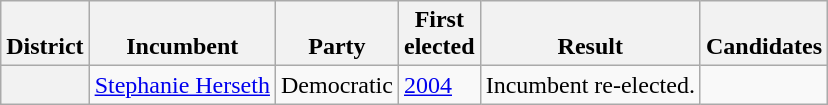<table class=wikitable>
<tr valign=bottom>
<th>District</th>
<th>Incumbent</th>
<th>Party</th>
<th>First<br>elected</th>
<th>Result</th>
<th>Candidates</th>
</tr>
<tr>
<th></th>
<td><a href='#'>Stephanie Herseth</a></td>
<td>Democratic</td>
<td><a href='#'>2004</a></td>
<td>Incumbent re-elected.</td>
<td nowrap></td>
</tr>
</table>
